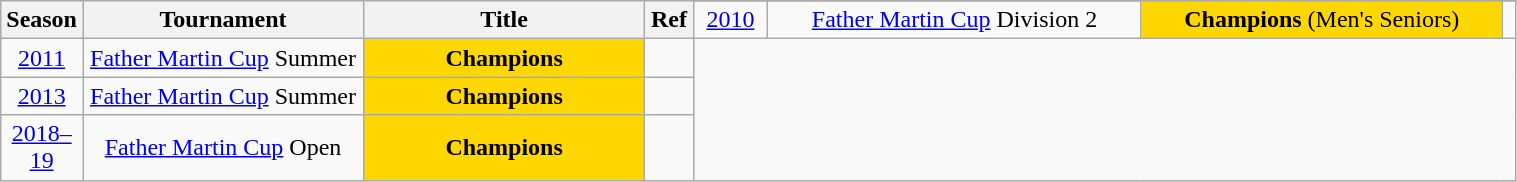<table class="wikitable sortable" style="text-align:center" width="80%">
<tr>
<th style="width:25px;" rowspan="2">Season</th>
<th style="width:180px;" rowspan="2">Tournament</th>
<th style="width:180px;" rowspan="2">Title</th>
<th style="width:25px;" rowspan="2">Ref</th>
</tr>
<tr align=center>
<td rowspan=1><a href='#'>2010</a></td>
<td rowspan=1><a href='#'>Father Martin Cup</a> Division 2</td>
<td style="background:gold;"><strong>Champions</strong> (Men's Seniors)</td>
<td></td>
</tr>
<tr align=center>
<td rowspan=1><a href='#'>2011</a></td>
<td rowspan=1><a href='#'>Father Martin Cup</a> Summer</td>
<td style="background:gold;"><strong>Champions</strong></td>
<td></td>
</tr>
<tr align=center>
<td rowspan=1><a href='#'>2013</a></td>
<td rowspan=1><a href='#'>Father Martin Cup</a> Summer</td>
<td style="background:gold;"><strong>Champions</strong></td>
<td></td>
</tr>
<tr align=center>
<td rowspan=1><a href='#'>2018–19</a></td>
<td rowspan=1><a href='#'>Father Martin Cup</a> Open</td>
<td style="background:gold;"><strong>Champions</strong></td>
<td></td>
</tr>
</table>
